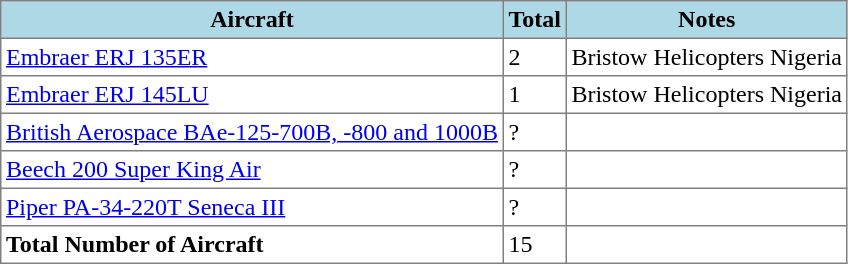<table class="toccolours sortable" border="1" cellpadding="3" style="border-collapse:collapse">
<tr style="background:lightblue;">
<th>Aircraft</th>
<th>Total</th>
<th>Notes</th>
</tr>
<tr>
<td><a href='#'>Embraer ERJ 135ER</a></td>
<td>2</td>
<td>Bristow Helicopters Nigeria</td>
</tr>
<tr>
<td><a href='#'>Embraer ERJ 145LU</a></td>
<td>1</td>
<td>Bristow Helicopters Nigeria</td>
</tr>
<tr>
<td><a href='#'>British Aerospace BAe-125-700B, -800 and 1000B</a></td>
<td>?</td>
<td></td>
</tr>
<tr>
<td><a href='#'>Beech 200 Super King Air</a></td>
<td>?</td>
<td></td>
</tr>
<tr>
<td><a href='#'>Piper PA-34-220T Seneca III</a></td>
<td>?</td>
<td></td>
</tr>
<tr>
<td><strong>Total Number of Aircraft</strong></td>
<td>15</td>
<td></td>
</tr>
</table>
